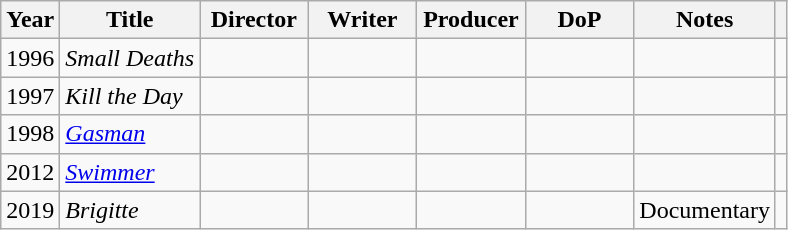<table class="wikitable">
<tr>
<th>Year</th>
<th>Title</th>
<th width=65>Director</th>
<th width=65>Writer</th>
<th width=65>Producer</th>
<th width=65>DoP</th>
<th>Notes</th>
<th scope="col"></th>
</tr>
<tr>
<td>1996</td>
<td><em>Small Deaths</em></td>
<td></td>
<td></td>
<td></td>
<td></td>
<td></td>
<td></td>
</tr>
<tr>
<td>1997</td>
<td><em>Kill the Day</em></td>
<td></td>
<td></td>
<td></td>
<td></td>
<td></td>
<td></td>
</tr>
<tr>
<td>1998</td>
<td><em><a href='#'>Gasman</a></em></td>
<td></td>
<td></td>
<td></td>
<td></td>
<td></td>
<td></td>
</tr>
<tr>
<td>2012</td>
<td><em><a href='#'>Swimmer</a></em></td>
<td></td>
<td></td>
<td></td>
<td></td>
<td></td>
<td></td>
</tr>
<tr>
<td>2019</td>
<td><em>Brigitte</em></td>
<td></td>
<td></td>
<td></td>
<td></td>
<td>Documentary</td>
<td></td>
</tr>
</table>
